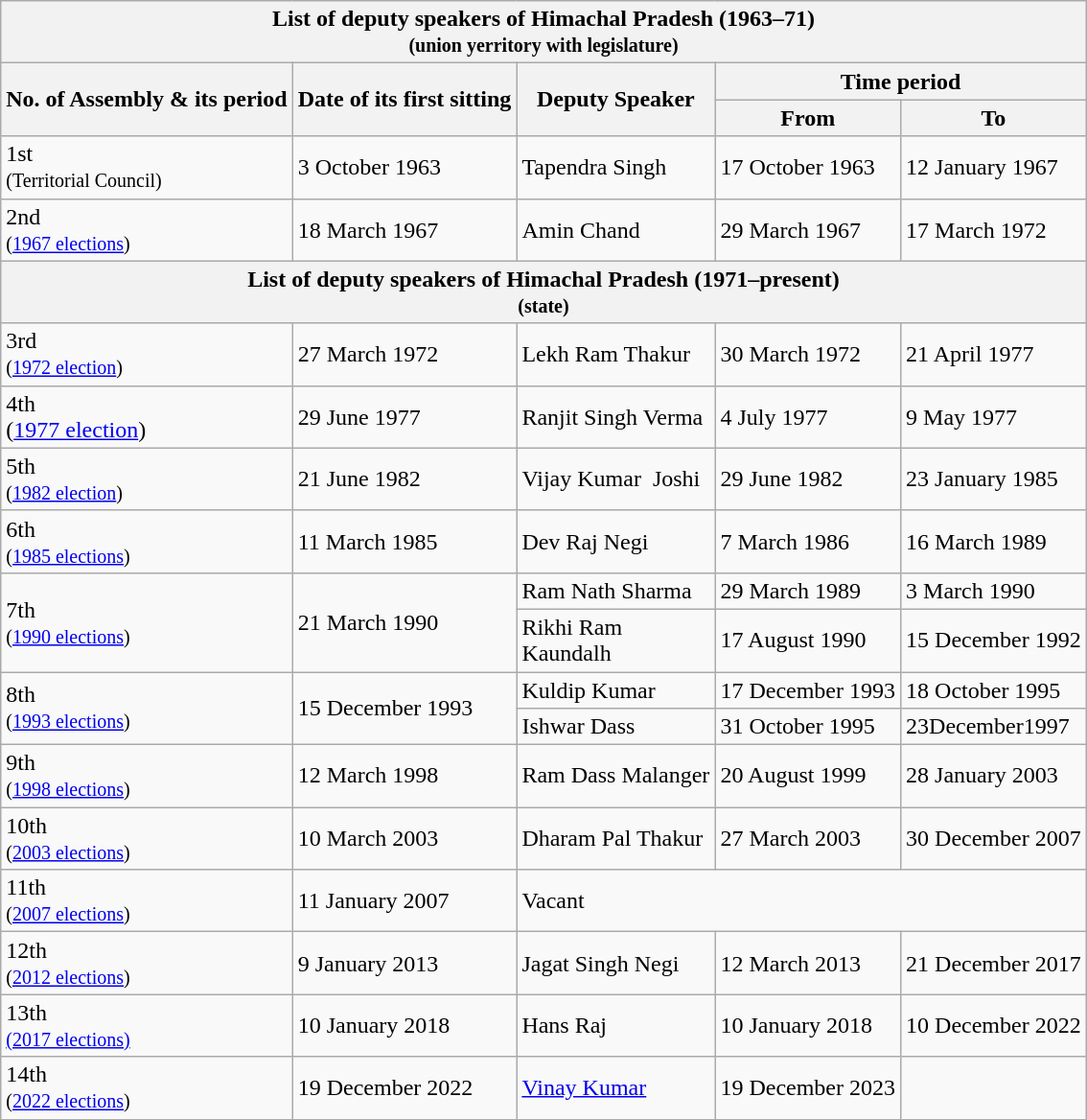<table class="wikitable">
<tr>
<th colspan="5">List of deputy speakers of Himachal Pradesh (1963–71)<br><small>(union yerritory with legislature)</small></th>
</tr>
<tr>
<th rowspan="2">No. of Assembly & its period</th>
<th rowspan="2">Date of its first sitting</th>
<th rowspan="2">Deputy Speaker</th>
<th colspan="2">Time period</th>
</tr>
<tr>
<th>From</th>
<th>To</th>
</tr>
<tr>
<td>1st<br><small>(Territorial Council)</small></td>
<td>3 October 1963</td>
<td>Tapendra Singh</td>
<td>17 October 1963</td>
<td>12 January 1967</td>
</tr>
<tr>
<td>2nd<br><small>(<a href='#'>1967 elections</a>)</small></td>
<td>18 March 1967</td>
<td>Amin Chand</td>
<td>29 March 1967</td>
<td>17 March 1972</td>
</tr>
<tr>
<th colspan="5">List of deputy speakers of Himachal Pradesh (1971–present)<br><small>(state)</small></th>
</tr>
<tr>
<td>3rd<br><small>(<a href='#'>1972 election</a>)</small></td>
<td>27 March 1972</td>
<td>Lekh Ram Thakur</td>
<td>30 March 1972</td>
<td>21 April 1977</td>
</tr>
<tr>
<td>4th<br>(<a href='#'>1977 election</a>)</td>
<td>29 June 1977</td>
<td>Ranjit Singh Verma</td>
<td>4 July 1977</td>
<td>9 May 1977</td>
</tr>
<tr>
<td>5th<br><small>(<a href='#'>1982 election</a>)</small></td>
<td>21 June 1982</td>
<td>Vijay Kumar  Joshi</td>
<td>29 June 1982</td>
<td>23 January 1985</td>
</tr>
<tr>
<td>6th<br><small>(<a href='#'>1985 elections</a>)</small></td>
<td>11 March 1985</td>
<td>Dev Raj Negi</td>
<td>7 March 1986</td>
<td>16 March 1989</td>
</tr>
<tr>
<td rowspan="2">7th<br><small>(<a href='#'>1990 elections</a>)</small></td>
<td rowspan="2">21 March 1990</td>
<td>Ram Nath Sharma</td>
<td>29 March 1989</td>
<td>3 March 1990</td>
</tr>
<tr>
<td>Rikhi Ram<br>Kaundalh</td>
<td>17 August 1990</td>
<td>15 December 1992</td>
</tr>
<tr>
<td rowspan="2">8th<br><small>(<a href='#'>1993 elections</a>)</small></td>
<td rowspan="2">15 December 1993</td>
<td>Kuldip Kumar</td>
<td>17 December 1993</td>
<td>18 October 1995</td>
</tr>
<tr>
<td>Ishwar Dass</td>
<td>31 October 1995</td>
<td>23December1997</td>
</tr>
<tr>
<td>9th<br><small>(<a href='#'>1998 elections</a>)</small></td>
<td>12 March 1998</td>
<td>Ram Dass Malanger</td>
<td>20 August 1999</td>
<td>28 January 2003</td>
</tr>
<tr>
<td>10th<br><small>(<a href='#'>2003 elections</a>)</small></td>
<td>10 March 2003</td>
<td>Dharam Pal Thakur</td>
<td>27 March 2003</td>
<td>30 December 2007</td>
</tr>
<tr>
<td>11th<br><small>(<a href='#'>2007 elections</a>)</small></td>
<td>11 January 2007</td>
<td colspan="3">Vacant</td>
</tr>
<tr>
<td>12th<br><small>(<a href='#'>2012 elections</a>)</small></td>
<td>9 January 2013</td>
<td>Jagat Singh Negi</td>
<td>12 March 2013</td>
<td>21 December 2017</td>
</tr>
<tr>
<td>13th<br><small><a href='#'>(2017 elections)</a></small></td>
<td>10 January 2018</td>
<td>Hans Raj</td>
<td>10 January 2018</td>
<td>10 December 2022</td>
</tr>
<tr>
<td>14th<br><small>(<a href='#'>2022 elections</a>)</small></td>
<td>19 December 2022</td>
<td><a href='#'>Vinay Kumar</a></td>
<td>19 December 2023</td>
<td></td>
</tr>
</table>
